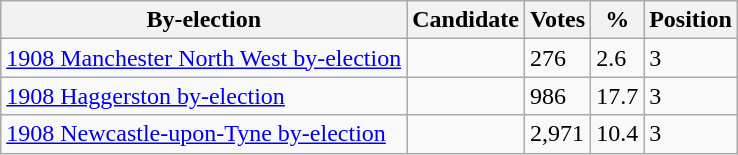<table class="wikitable sortable">
<tr>
<th>By-election</th>
<th>Candidate</th>
<th>Votes</th>
<th>%</th>
<th>Position</th>
</tr>
<tr>
<td><a href='#'>1908 Manchester North West by-election</a></td>
<td></td>
<td>276</td>
<td>2.6</td>
<td>3</td>
</tr>
<tr>
<td><a href='#'>1908 Haggerston by-election</a></td>
<td></td>
<td>986</td>
<td>17.7</td>
<td>3</td>
</tr>
<tr>
<td><a href='#'>1908 Newcastle-upon-Tyne by-election</a></td>
<td></td>
<td>2,971</td>
<td>10.4</td>
<td>3</td>
</tr>
</table>
